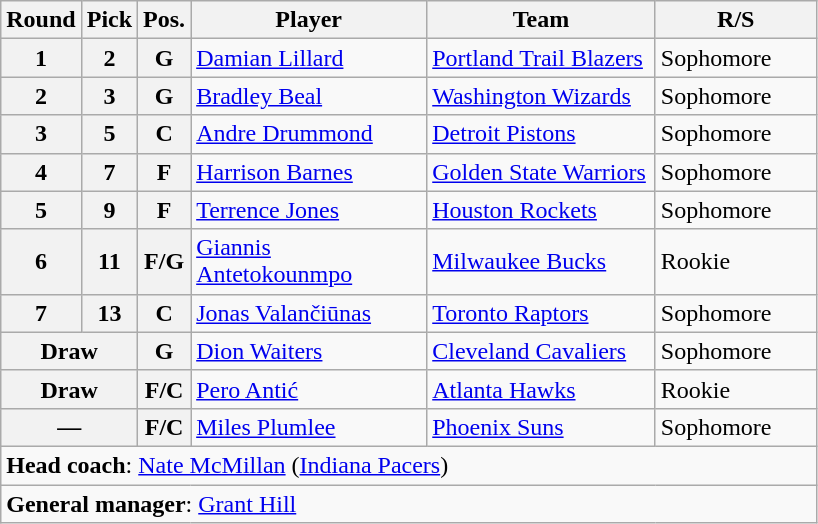<table class="wikitable">
<tr>
<th>Round</th>
<th>Pick</th>
<th>Pos.</th>
<th style="width:150px;">Player</th>
<th width=145>Team</th>
<th width=100>R/S</th>
</tr>
<tr>
<th>1</th>
<th>2</th>
<th>G</th>
<td><a href='#'>Damian Lillard</a></td>
<td><a href='#'>Portland Trail Blazers</a></td>
<td>Sophomore</td>
</tr>
<tr>
<th>2</th>
<th>3</th>
<th>G</th>
<td><a href='#'>Bradley Beal</a></td>
<td><a href='#'>Washington Wizards</a></td>
<td>Sophomore</td>
</tr>
<tr>
<th>3</th>
<th>5</th>
<th>C</th>
<td><a href='#'>Andre Drummond</a></td>
<td><a href='#'>Detroit Pistons</a></td>
<td>Sophomore</td>
</tr>
<tr>
<th>4</th>
<th>7</th>
<th>F</th>
<td><a href='#'>Harrison Barnes</a></td>
<td><a href='#'>Golden State Warriors</a></td>
<td>Sophomore</td>
</tr>
<tr>
<th>5</th>
<th>9</th>
<th>F</th>
<td><a href='#'>Terrence Jones</a></td>
<td><a href='#'>Houston Rockets</a></td>
<td>Sophomore</td>
</tr>
<tr>
<th>6</th>
<th>11</th>
<th>F/G</th>
<td><a href='#'>Giannis Antetokounmpo</a></td>
<td><a href='#'>Milwaukee Bucks</a></td>
<td>Rookie</td>
</tr>
<tr>
<th>7</th>
<th>13</th>
<th>C</th>
<td><a href='#'>Jonas Valančiūnas</a></td>
<td><a href='#'>Toronto Raptors</a></td>
<td>Sophomore</td>
</tr>
<tr>
<th !scope="col" colspan="2">Draw</th>
<th>G</th>
<td><a href='#'>Dion Waiters</a></td>
<td><a href='#'>Cleveland Cavaliers</a></td>
<td>Sophomore</td>
</tr>
<tr>
<th !scope="col" colspan="2">Draw</th>
<th>F/C</th>
<td><a href='#'>Pero Antić</a></td>
<td><a href='#'>Atlanta Hawks</a></td>
<td>Rookie</td>
</tr>
<tr>
<th !scope="col" colspan="2">—</th>
<th>F/C</th>
<td><a href='#'>Miles Plumlee</a></td>
<td><a href='#'>Phoenix Suns</a></td>
<td>Sophomore</td>
</tr>
<tr>
<td colspan="6"><strong>Head coach</strong>: <a href='#'>Nate McMillan</a> (<a href='#'>Indiana Pacers</a>)</td>
</tr>
<tr>
<td colspan="6"><strong>General manager</strong>: <a href='#'>Grant Hill</a></td>
</tr>
</table>
